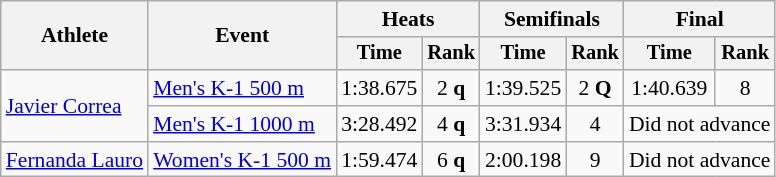<table class="wikitable" style="font-size:90%">
<tr>
<th rowspan="2">Athlete</th>
<th rowspan="2">Event</th>
<th colspan=2>Heats</th>
<th colspan=2>Semifinals</th>
<th colspan=2>Final</th>
</tr>
<tr style="font-size:95%">
<th>Time</th>
<th>Rank</th>
<th>Time</th>
<th>Rank</th>
<th>Time</th>
<th>Rank</th>
</tr>
<tr align=center>
<td align=left rowspan=2><a href='#'>Javier Correa</a></td>
<td align=left><a href='#'>Men's K-1 500 m</a></td>
<td>1:38.675</td>
<td>2 <strong>q</strong></td>
<td>1:39.525</td>
<td>2 <strong>Q</strong></td>
<td>1:40.639</td>
<td>8</td>
</tr>
<tr align=center>
<td align=left><a href='#'>Men's K-1 1000 m</a></td>
<td>3:28.492</td>
<td>4 <strong>q</strong></td>
<td>3:31.934</td>
<td>4</td>
<td colspan=2>Did not advance</td>
</tr>
<tr align=center>
<td align=left><a href='#'>Fernanda Lauro</a></td>
<td align=left><a href='#'>Women's K-1 500 m</a></td>
<td>1:59.474</td>
<td>6 <strong>q</strong></td>
<td>2:00.198</td>
<td>9</td>
<td colspan=2>Did not advance</td>
</tr>
</table>
